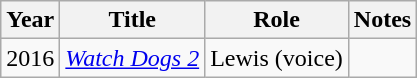<table class="wikitable sortable">
<tr>
<th>Year</th>
<th>Title</th>
<th>Role</th>
<th>Notes</th>
</tr>
<tr>
<td>2016</td>
<td><em><a href='#'>Watch Dogs 2</a></em></td>
<td>Lewis (voice)</td>
<td></td>
</tr>
</table>
